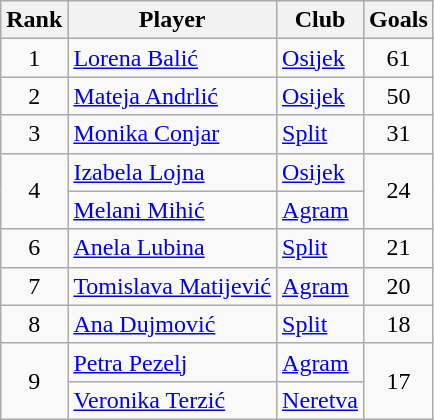<table class="wikitable" style="text-align:center">
<tr>
<th>Rank</th>
<th>Player</th>
<th>Club</th>
<th>Goals</th>
</tr>
<tr>
<td>1</td>
<td align="left"> <a href='#'>Lorena Balić</a></td>
<td align="left"><a href='#'>Osijek</a></td>
<td>61</td>
</tr>
<tr>
<td>2</td>
<td align="left"> <a href='#'>Mateja Andrlić</a></td>
<td align="left"><a href='#'>Osijek</a></td>
<td>50</td>
</tr>
<tr>
<td>3</td>
<td align="left"> <a href='#'>Monika Conjar</a></td>
<td align="left"><a href='#'>Split</a></td>
<td>31</td>
</tr>
<tr>
<td rowspan=2>4</td>
<td align="left"> <a href='#'>Izabela Lojna</a></td>
<td align="left"><a href='#'>Osijek</a></td>
<td rowspan=2>24</td>
</tr>
<tr>
<td align="left"> <a href='#'>Melani Mihić</a></td>
<td align="left"><a href='#'>Agram</a></td>
</tr>
<tr>
<td>6</td>
<td align="left"> <a href='#'>Anela Lubina</a></td>
<td align="left"><a href='#'>Split</a></td>
<td>21</td>
</tr>
<tr>
<td>7</td>
<td align="left"> <a href='#'>Tomislava Matijević</a></td>
<td align="left"><a href='#'>Agram</a></td>
<td>20</td>
</tr>
<tr>
<td>8</td>
<td align="left"> <a href='#'>Ana Dujmović</a></td>
<td align="left"><a href='#'>Split</a></td>
<td>18</td>
</tr>
<tr>
<td rowspan=2>9</td>
<td align="left"> <a href='#'>Petra Pezelj</a></td>
<td align="left"><a href='#'>Agram</a></td>
<td rowspan=2>17</td>
</tr>
<tr>
<td align="left"> <a href='#'>Veronika Terzić</a></td>
<td align="left"><a href='#'>Neretva</a></td>
</tr>
</table>
